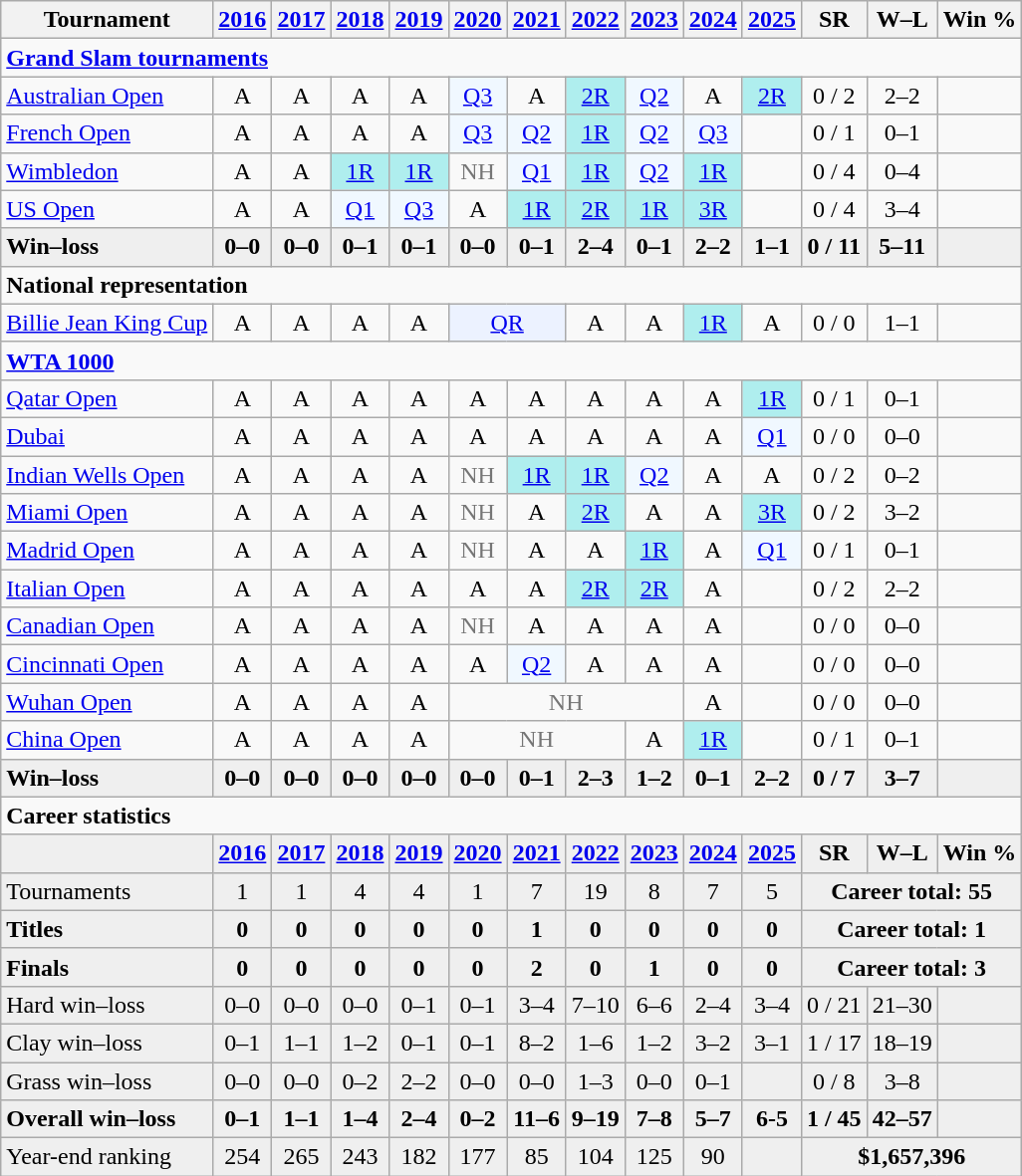<table class=wikitable style=text-align:center>
<tr>
<th>Tournament</th>
<th><a href='#'>2016</a></th>
<th><a href='#'>2017</a></th>
<th><a href='#'>2018</a></th>
<th><a href='#'>2019</a></th>
<th><a href='#'>2020</a></th>
<th><a href='#'>2021</a></th>
<th><a href='#'>2022</a></th>
<th><a href='#'>2023</a></th>
<th><a href='#'>2024</a></th>
<th><a href='#'>2025</a></th>
<th>SR</th>
<th>W–L</th>
<th>Win %</th>
</tr>
<tr>
<td colspan=14 style=text-align:left><strong><a href='#'>Grand Slam tournaments</a></strong></td>
</tr>
<tr>
<td style=text-align:left><a href='#'>Australian Open</a></td>
<td>A</td>
<td>A</td>
<td>A</td>
<td>A</td>
<td style=background:#f0f8ff><a href='#'>Q3</a></td>
<td>A</td>
<td style=background:#afeeee><a href='#'>2R</a></td>
<td style=background:#f0f8ff><a href='#'>Q2</a></td>
<td>A</td>
<td style=background:#afeeee><a href='#'>2R</a></td>
<td>0 / 2</td>
<td>2–2</td>
<td></td>
</tr>
<tr>
<td style=text-align:left><a href='#'>French Open</a></td>
<td>A</td>
<td>A</td>
<td>A</td>
<td>A</td>
<td style=background:#f0f8ff><a href='#'>Q3</a></td>
<td style=background:#f0f8ff><a href='#'>Q2</a></td>
<td style=background:#afeeee><a href='#'>1R</a></td>
<td style=background:#f0f8ff><a href='#'>Q2</a></td>
<td style=background:#f0f8ff><a href='#'>Q3</a></td>
<td></td>
<td>0 / 1</td>
<td>0–1</td>
<td></td>
</tr>
<tr>
<td style=text-align:left><a href='#'>Wimbledon</a></td>
<td>A</td>
<td>A</td>
<td style=background:#afeeee><a href='#'>1R</a></td>
<td style=background:#afeeee><a href='#'>1R</a></td>
<td style=color:#767676;>NH</td>
<td style=background:#f0f8ff><a href='#'>Q1</a></td>
<td style=background:#afeeee><a href='#'>1R</a></td>
<td style=background:#f0f8ff><a href='#'>Q2</a></td>
<td style=background:#afeeee><a href='#'>1R</a></td>
<td></td>
<td>0 / 4</td>
<td>0–4</td>
<td></td>
</tr>
<tr>
<td style=text-align:left><a href='#'>US Open</a></td>
<td>A</td>
<td>A</td>
<td style=background:#f0f8ff><a href='#'>Q1</a></td>
<td style=background:#f0f8ff><a href='#'>Q3</a></td>
<td>A</td>
<td style=background:#afeeee><a href='#'>1R</a></td>
<td style=background:#afeeee><a href='#'>2R</a></td>
<td style=background:#afeeee><a href='#'>1R</a></td>
<td style=background:#afeeee><a href='#'>3R</a></td>
<td></td>
<td>0 / 4</td>
<td>3–4</td>
<td></td>
</tr>
<tr style="background:#efefef;font-weight:bold">
<td align="left">Win–loss</td>
<td>0–0</td>
<td>0–0</td>
<td>0–1</td>
<td>0–1</td>
<td>0–0</td>
<td>0–1</td>
<td>2–4</td>
<td>0–1</td>
<td>2–2</td>
<td>1–1</td>
<td>0 / 11</td>
<td>5–11</td>
<td></td>
</tr>
<tr>
<td colspan=14 style=text-align:left><strong>National representation</strong></td>
</tr>
<tr>
<td style=text-align:left><a href='#'>Billie Jean King Cup</a></td>
<td>A</td>
<td>A</td>
<td>A</td>
<td>A</td>
<td colspan=2 style=background:#ecf2ff><a href='#'>QR</a></td>
<td>A</td>
<td>A</td>
<td style=background:#afeeee><a href='#'>1R</a></td>
<td>A</td>
<td>0 / 0</td>
<td>1–1</td>
<td></td>
</tr>
<tr>
<td colspan=14 style=text-align:left><strong><a href='#'>WTA 1000</a></strong></td>
</tr>
<tr>
<td style=text-align:left><a href='#'>Qatar Open</a></td>
<td>A</td>
<td>A</td>
<td>A</td>
<td>A</td>
<td>A</td>
<td>A</td>
<td>A</td>
<td>A</td>
<td>A</td>
<td style=background:#afeeee><a href='#'>1R</a></td>
<td>0 / 1</td>
<td>0–1</td>
<td></td>
</tr>
<tr>
<td style=text-align:left><a href='#'>Dubai</a></td>
<td>A</td>
<td>A</td>
<td>A</td>
<td>A</td>
<td>A</td>
<td>A</td>
<td>A</td>
<td>A</td>
<td>A</td>
<td style=background:#f0f8ff><a href='#'>Q1</a></td>
<td>0 / 0</td>
<td>0–0</td>
<td></td>
</tr>
<tr>
<td style=text-align:left><a href='#'>Indian Wells Open</a></td>
<td>A</td>
<td>A</td>
<td>A</td>
<td>A</td>
<td style=color:#767676>NH</td>
<td style=background:#afeeee><a href='#'>1R</a></td>
<td style=background:#afeeee><a href='#'>1R</a></td>
<td style=background:#f0f8ff><a href='#'>Q2</a></td>
<td>A</td>
<td>A</td>
<td>0 / 2</td>
<td>0–2</td>
<td></td>
</tr>
<tr>
<td style=text-align:left><a href='#'>Miami Open</a></td>
<td>A</td>
<td>A</td>
<td>A</td>
<td>A</td>
<td style=color:#767676>NH</td>
<td>A</td>
<td style=background:#afeeee><a href='#'>2R</a></td>
<td>A</td>
<td>A</td>
<td style=background:#afeeee><a href='#'>3R</a></td>
<td>0 / 2</td>
<td>3–2</td>
<td></td>
</tr>
<tr>
<td style=text-align:left><a href='#'>Madrid Open</a></td>
<td>A</td>
<td>A</td>
<td>A</td>
<td>A</td>
<td style=color:#767676>NH</td>
<td>A</td>
<td>A</td>
<td style=background:#afeeee><a href='#'>1R</a></td>
<td>A</td>
<td style=background:#f0f8ff><a href='#'>Q1</a></td>
<td>0 / 1</td>
<td>0–1</td>
<td></td>
</tr>
<tr>
<td style=text-align:left><a href='#'>Italian Open</a></td>
<td>A</td>
<td>A</td>
<td>A</td>
<td>A</td>
<td>A</td>
<td>A</td>
<td style=background:#afeeee><a href='#'>2R</a></td>
<td style=background:#afeeee><a href='#'>2R</a></td>
<td>A</td>
<td></td>
<td>0 / 2</td>
<td>2–2</td>
<td></td>
</tr>
<tr>
<td style=text-align:left><a href='#'>Canadian Open</a></td>
<td>A</td>
<td>A</td>
<td>A</td>
<td>A</td>
<td style=color:#767676>NH</td>
<td>A</td>
<td>A</td>
<td>A</td>
<td>A</td>
<td></td>
<td>0 / 0</td>
<td>0–0</td>
<td></td>
</tr>
<tr>
<td style=text-align:left><a href='#'>Cincinnati Open</a></td>
<td>A</td>
<td>A</td>
<td>A</td>
<td>A</td>
<td>A</td>
<td style=background:#f0f8ff><a href='#'>Q2</a></td>
<td>A</td>
<td>A</td>
<td>A</td>
<td></td>
<td>0 / 0</td>
<td>0–0</td>
<td></td>
</tr>
<tr>
<td style=text-align:left><a href='#'>Wuhan Open</a></td>
<td>A</td>
<td>A</td>
<td>A</td>
<td>A</td>
<td colspan=4 style=color:#767676>NH</td>
<td>A</td>
<td></td>
<td>0 / 0</td>
<td>0–0</td>
<td></td>
</tr>
<tr>
<td style=text-align:left><a href='#'>China Open</a></td>
<td>A</td>
<td>A</td>
<td>A</td>
<td>A</td>
<td colspan=3 style=color:#767676>NH</td>
<td>A</td>
<td style=background:#afeeee><a href='#'>1R</a></td>
<td></td>
<td>0 / 1</td>
<td>0–1</td>
<td></td>
</tr>
<tr style=background:#efefef;font-weight:bold>
<td style=text-align:left>Win–loss</td>
<td>0–0</td>
<td>0–0</td>
<td>0–0</td>
<td>0–0</td>
<td>0–0</td>
<td>0–1</td>
<td>2–3</td>
<td>1–2</td>
<td>0–1</td>
<td>2–2</td>
<td>0 / 7</td>
<td>3–7</td>
<td></td>
</tr>
<tr>
<td colspan=14 style=text-align:left><strong>Career statistics</strong></td>
</tr>
<tr style=background:#efefef;font-weight:bold>
<td></td>
<td><a href='#'>2016</a></td>
<td><a href='#'>2017</a></td>
<td><a href='#'>2018</a></td>
<td><a href='#'>2019</a></td>
<td><a href='#'>2020</a></td>
<td><a href='#'>2021</a></td>
<td><a href='#'>2022</a></td>
<td><a href='#'>2023</a></td>
<td><a href='#'>2024</a></td>
<td><a href='#'>2025</a></td>
<td>SR</td>
<td>W–L</td>
<td>Win %</td>
</tr>
<tr style=background:#efefef>
<td style=text-align:left>Tournaments</td>
<td>1</td>
<td>1</td>
<td>4</td>
<td>4</td>
<td>1</td>
<td>7</td>
<td>19</td>
<td>8</td>
<td>7</td>
<td>5</td>
<td colspan=3><strong>Career total: 55</strong></td>
</tr>
<tr style=background:#efefef;font-weight:bold>
<td style=text-align:left>Titles</td>
<td>0</td>
<td>0</td>
<td>0</td>
<td>0</td>
<td>0</td>
<td>1</td>
<td>0</td>
<td>0</td>
<td>0</td>
<td>0</td>
<td colspan=3>Career total: 1</td>
</tr>
<tr style=background:#efefef;font-weight:bold>
<td style=text-align:left>Finals</td>
<td>0</td>
<td>0</td>
<td>0</td>
<td>0</td>
<td>0</td>
<td>2</td>
<td>0</td>
<td>1</td>
<td>0</td>
<td>0</td>
<td colspan=3>Career total: 3</td>
</tr>
<tr style=background:#efefef>
<td style=text-align:left>Hard win–loss</td>
<td>0–0</td>
<td>0–0</td>
<td>0–0</td>
<td>0–1</td>
<td>0–1</td>
<td>3–4</td>
<td>7–10</td>
<td>6–6</td>
<td>2–4</td>
<td>3–4</td>
<td>0 / 21</td>
<td>21–30</td>
<td></td>
</tr>
<tr style=background:#efefef>
<td style=text-align:left>Clay win–loss</td>
<td>0–1</td>
<td>1–1</td>
<td>1–2</td>
<td>0–1</td>
<td>0–1</td>
<td>8–2</td>
<td>1–6</td>
<td>1–2</td>
<td>3–2</td>
<td>3–1</td>
<td>1 / 17</td>
<td>18–19</td>
<td></td>
</tr>
<tr style=background:#efefef>
<td style=text-align:left>Grass win–loss</td>
<td>0–0</td>
<td>0–0</td>
<td>0–2</td>
<td>2–2</td>
<td>0–0</td>
<td>0–0</td>
<td>1–3</td>
<td>0–0</td>
<td>0–1</td>
<td></td>
<td>0 / 8</td>
<td>3–8</td>
<td></td>
</tr>
<tr style=background:#efefef;font-weight:bold>
<td style=text-align:left>Overall win–loss</td>
<td>0–1</td>
<td>1–1</td>
<td>1–4</td>
<td>2–4</td>
<td>0–2</td>
<td>11–6</td>
<td>9–19</td>
<td>7–8</td>
<td>5–7</td>
<td>6-5</td>
<td>1 / 45</td>
<td>42–57</td>
<td></td>
</tr>
<tr style=background:#efefef>
<td style=text-align:left>Year-end ranking</td>
<td>254</td>
<td>265</td>
<td>243</td>
<td>182</td>
<td>177</td>
<td>85</td>
<td>104</td>
<td>125</td>
<td>90</td>
<td></td>
<td colspan=3><strong>$1,657,396</strong></td>
</tr>
</table>
